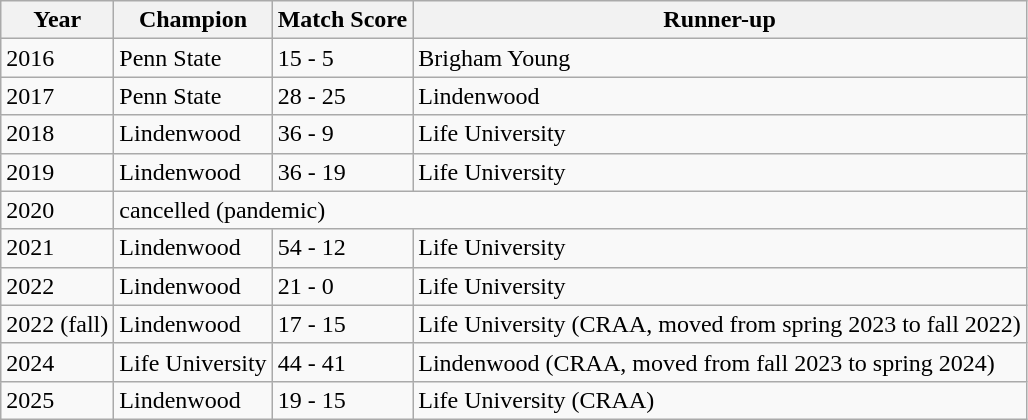<table class="wikitable">
<tr>
<th>Year</th>
<th>Champion</th>
<th>Match Score</th>
<th>Runner-up</th>
</tr>
<tr>
<td>2016</td>
<td>Penn State</td>
<td>15 - 5</td>
<td>Brigham Young</td>
</tr>
<tr>
<td>2017</td>
<td>Penn State</td>
<td>28 - 25</td>
<td>Lindenwood</td>
</tr>
<tr>
<td>2018</td>
<td>Lindenwood</td>
<td>36 - 9</td>
<td>Life University</td>
</tr>
<tr>
<td>2019</td>
<td>Lindenwood</td>
<td>36 - 19</td>
<td>Life University</td>
</tr>
<tr>
<td>2020</td>
<td colspan="3">cancelled (pandemic)</td>
</tr>
<tr>
<td>2021</td>
<td>Lindenwood</td>
<td>54 - 12</td>
<td>Life University</td>
</tr>
<tr>
<td>2022</td>
<td>Lindenwood</td>
<td>21 - 0</td>
<td>Life University</td>
</tr>
<tr>
<td>2022 (fall)</td>
<td>Lindenwood</td>
<td>17 - 15</td>
<td>Life University (CRAA, moved from spring 2023 to fall 2022)</td>
</tr>
<tr>
<td>2024</td>
<td>Life University</td>
<td>44 - 41</td>
<td>Lindenwood (CRAA, moved from fall 2023 to spring 2024)</td>
</tr>
<tr>
<td>2025</td>
<td>Lindenwood</td>
<td>19 - 15</td>
<td>Life University (CRAA)</td>
</tr>
</table>
